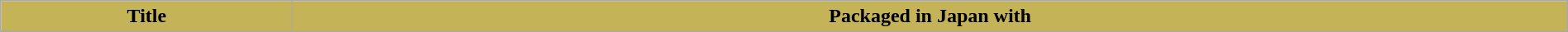<table class="wikitable" style="width: 100%;">
<tr>
<th style="background: #C5B358">Title</th>
<th style="background: #C5B358" "width: 15%;">Packaged in Japan with</th>
</tr>
<tr>
</tr>
</table>
